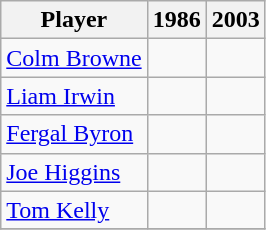<table class="wikitable sortable">
<tr>
<th>Player</th>
<th>1986</th>
<th>2003</th>
</tr>
<tr>
<td><a href='#'>Colm Browne</a></td>
<td></td>
<td></td>
</tr>
<tr>
<td><a href='#'>Liam Irwin</a></td>
<td></td>
<td></td>
</tr>
<tr>
<td><a href='#'>Fergal Byron</a></td>
<td></td>
<td></td>
</tr>
<tr>
<td><a href='#'>Joe Higgins</a></td>
<td></td>
<td></td>
</tr>
<tr>
<td><a href='#'>Tom Kelly</a></td>
<td></td>
<td></td>
</tr>
<tr>
</tr>
</table>
